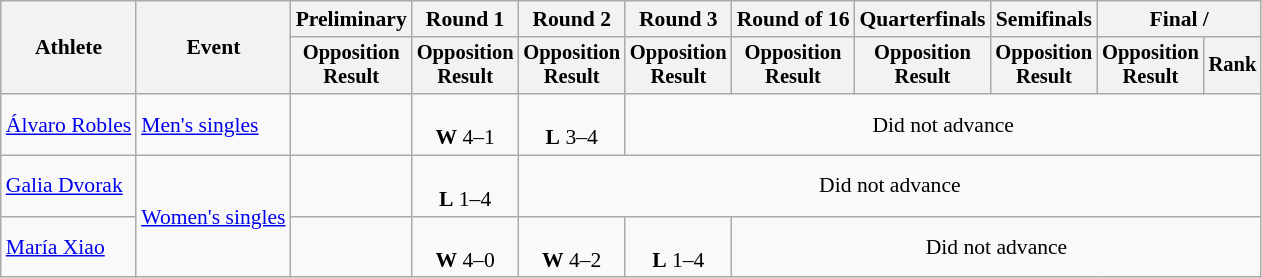<table class="wikitable" style="font-size:90%;">
<tr>
<th rowspan=2>Athlete</th>
<th rowspan=2>Event</th>
<th>Preliminary</th>
<th>Round 1</th>
<th>Round 2</th>
<th>Round 3</th>
<th>Round of 16</th>
<th>Quarterfinals</th>
<th>Semifinals</th>
<th colspan=2>Final / </th>
</tr>
<tr style="font-size:95%">
<th>Opposition<br>Result</th>
<th>Opposition<br>Result</th>
<th>Opposition<br>Result</th>
<th>Opposition<br>Result</th>
<th>Opposition<br>Result</th>
<th>Opposition<br>Result</th>
<th>Opposition<br>Result</th>
<th>Opposition<br>Result</th>
<th>Rank</th>
</tr>
<tr align=center>
<td align=left><a href='#'>Álvaro Robles</a></td>
<td align=left><a href='#'>Men's singles</a></td>
<td></td>
<td><br><strong>W</strong> 4–1</td>
<td><br><strong>L</strong> 3–4</td>
<td colspan=6>Did not advance</td>
</tr>
<tr align=center>
<td align=left><a href='#'>Galia Dvorak</a></td>
<td align=left rowspan=2><a href='#'>Women's singles</a></td>
<td></td>
<td><br><strong>L</strong> 1–4</td>
<td colspan=7>Did not advance</td>
</tr>
<tr align=center>
<td align=left><a href='#'>María Xiao</a></td>
<td></td>
<td><br><strong>W</strong> 4–0</td>
<td><br><strong>W</strong> 4–2</td>
<td><br><strong>L</strong> 1–4</td>
<td colspan=5>Did not advance</td>
</tr>
</table>
